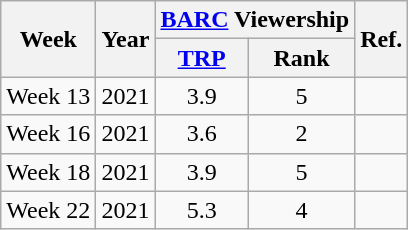<table class="wikitable sortable" style="text-align:center">
<tr>
<th rowspan="2">Week</th>
<th rowspan="2">Year</th>
<th colspan="2"><a href='#'>BARC</a> Viewership</th>
<th rowspan="2">Ref.</th>
</tr>
<tr>
<th><a href='#'>TRP</a></th>
<th>Rank</th>
</tr>
<tr>
<td>Week 13</td>
<td>2021</td>
<td>3.9</td>
<td>5</td>
<td></td>
</tr>
<tr>
<td>Week 16</td>
<td>2021</td>
<td>3.6</td>
<td>2</td>
<td></td>
</tr>
<tr>
<td>Week 18</td>
<td>2021</td>
<td>3.9</td>
<td>5</td>
<td></td>
</tr>
<tr>
<td>Week 22</td>
<td>2021</td>
<td>5.3</td>
<td>4</td>
<td></td>
</tr>
</table>
